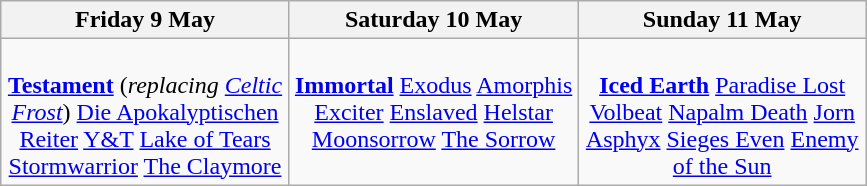<table class="wikitable">
<tr>
<th>Friday 9 May</th>
<th>Saturday 10 May</th>
<th>Sunday 11 May</th>
</tr>
<tr>
<td valign="top" align="center" width=185><br><strong><a href='#'>Testament</a></strong> (<em>replacing <a href='#'>Celtic Frost</a></em>)
<a href='#'>Die Apokalyptischen Reiter</a>
<a href='#'>Y&T</a>
<a href='#'>Lake of Tears</a>
<a href='#'>Stormwarrior</a>
<a href='#'>The Claymore</a></td>
<td valign="top" align="center" width=185><br><strong><a href='#'>Immortal</a></strong>
<a href='#'>Exodus</a>
<a href='#'>Amorphis</a>
<a href='#'>Exciter</a>
<a href='#'>Enslaved</a>
<a href='#'>Helstar</a>
<a href='#'>Moonsorrow</a>
<a href='#'>The Sorrow</a></td>
<td valign="top" align="center" width=185><br><strong><a href='#'>Iced Earth</a></strong>
<a href='#'>Paradise Lost</a>
<a href='#'>Volbeat</a>
<a href='#'>Napalm Death</a>
<a href='#'>Jorn</a>
<a href='#'>Asphyx</a>
<a href='#'>Sieges Even</a>
<a href='#'>Enemy of the Sun</a></td>
</tr>
</table>
